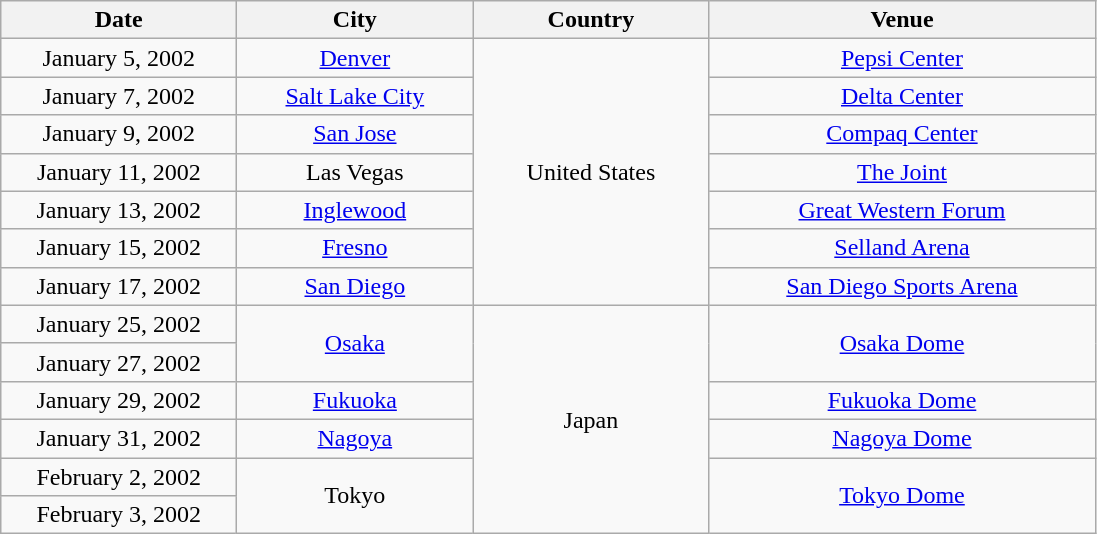<table class="wikitable" style="text-align:center;">
<tr>
<th style="width:150px;">Date</th>
<th style="width:150px;">City</th>
<th style="width:150px;">Country</th>
<th style="width:250px;">Venue</th>
</tr>
<tr>
<td>January 5, 2002</td>
<td><a href='#'>Denver</a></td>
<td rowspan="7">United States</td>
<td><a href='#'>Pepsi Center</a></td>
</tr>
<tr>
<td>January 7, 2002</td>
<td><a href='#'>Salt Lake City</a></td>
<td><a href='#'>Delta Center</a></td>
</tr>
<tr>
<td>January 9, 2002</td>
<td><a href='#'>San Jose</a></td>
<td><a href='#'>Compaq Center</a></td>
</tr>
<tr>
<td>January 11, 2002</td>
<td>Las Vegas</td>
<td><a href='#'>The Joint</a></td>
</tr>
<tr>
<td>January 13, 2002</td>
<td><a href='#'>Inglewood</a></td>
<td><a href='#'>Great Western Forum</a></td>
</tr>
<tr>
<td>January 15, 2002</td>
<td><a href='#'>Fresno</a></td>
<td><a href='#'>Selland Arena</a></td>
</tr>
<tr>
<td>January 17, 2002</td>
<td><a href='#'>San Diego</a></td>
<td><a href='#'>San Diego Sports Arena</a></td>
</tr>
<tr>
<td>January 25, 2002</td>
<td rowspan="2"><a href='#'>Osaka</a></td>
<td rowspan="6">Japan</td>
<td rowspan="2"><a href='#'>Osaka Dome</a></td>
</tr>
<tr>
<td>January 27, 2002</td>
</tr>
<tr>
<td>January 29, 2002</td>
<td><a href='#'>Fukuoka</a></td>
<td><a href='#'>Fukuoka Dome</a></td>
</tr>
<tr>
<td>January 31, 2002</td>
<td><a href='#'>Nagoya</a></td>
<td><a href='#'>Nagoya Dome</a></td>
</tr>
<tr>
<td>February 2, 2002</td>
<td rowspan="2">Tokyo</td>
<td rowspan="2"><a href='#'>Tokyo Dome</a></td>
</tr>
<tr>
<td>February 3, 2002</td>
</tr>
</table>
